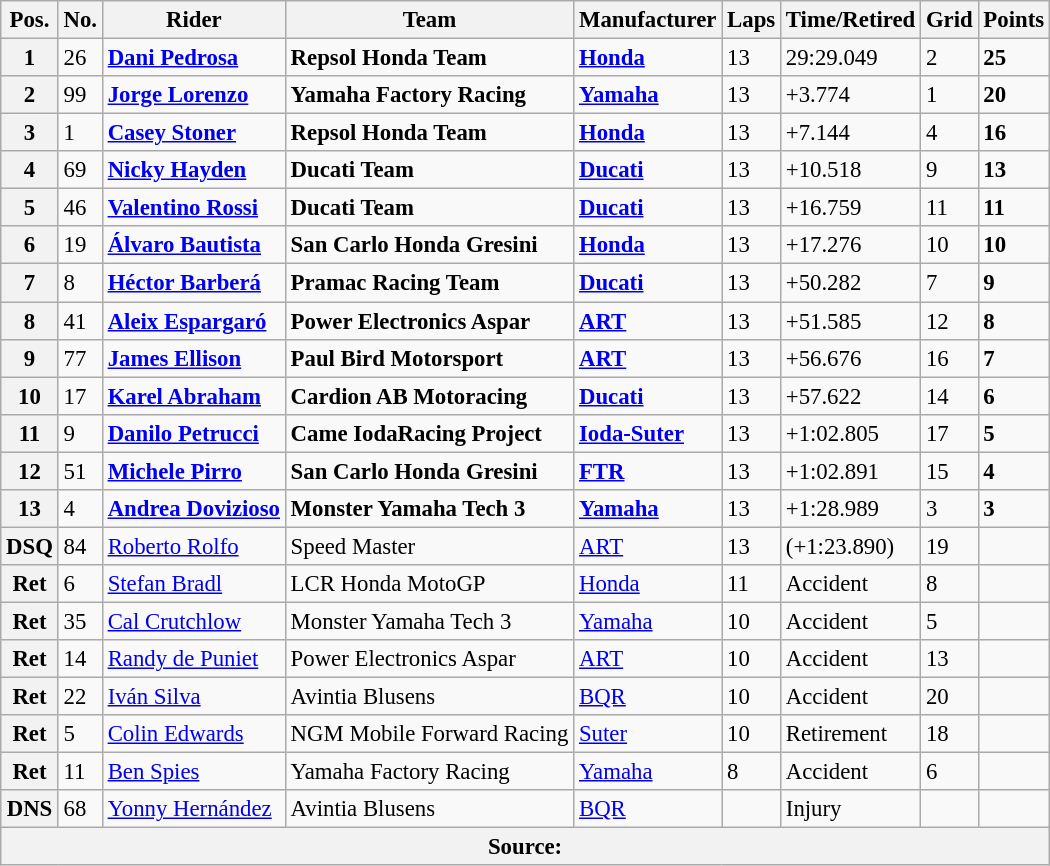<table class="wikitable" style="font-size: 95%;">
<tr>
<th>Pos.</th>
<th>No.</th>
<th>Rider</th>
<th>Team</th>
<th>Manufacturer</th>
<th>Laps</th>
<th>Time/Retired</th>
<th>Grid</th>
<th>Points</th>
</tr>
<tr>
<th>1</th>
<td>26</td>
<td> <strong><a href='#'>Dani Pedrosa</a></strong></td>
<td><strong>Repsol Honda Team</strong></td>
<td><strong><a href='#'>Honda</a></strong></td>
<td>13</td>
<td>29:29.049</td>
<td>2</td>
<td><strong>25</strong></td>
</tr>
<tr>
<th>2</th>
<td>99</td>
<td> <strong><a href='#'>Jorge Lorenzo</a></strong></td>
<td><strong>Yamaha Factory Racing</strong></td>
<td><strong><a href='#'>Yamaha</a></strong></td>
<td>13</td>
<td>+3.774</td>
<td>1</td>
<td><strong>20</strong></td>
</tr>
<tr>
<th>3</th>
<td>1</td>
<td> <strong><a href='#'>Casey Stoner</a></strong></td>
<td><strong>Repsol Honda Team</strong></td>
<td><strong><a href='#'>Honda</a></strong></td>
<td>13</td>
<td>+7.144</td>
<td>4</td>
<td><strong>16</strong></td>
</tr>
<tr>
<th>4</th>
<td>69</td>
<td> <strong><a href='#'>Nicky Hayden</a></strong></td>
<td><strong>Ducati Team</strong></td>
<td><strong><a href='#'>Ducati</a></strong></td>
<td>13</td>
<td>+10.518</td>
<td>9</td>
<td><strong>13</strong></td>
</tr>
<tr>
<th>5</th>
<td>46</td>
<td> <strong><a href='#'>Valentino Rossi</a></strong></td>
<td><strong>Ducati Team</strong></td>
<td><strong><a href='#'>Ducati</a></strong></td>
<td>13</td>
<td>+16.759</td>
<td>11</td>
<td><strong>11</strong></td>
</tr>
<tr>
<th>6</th>
<td>19</td>
<td> <strong><a href='#'>Álvaro Bautista</a></strong></td>
<td><strong>San Carlo Honda Gresini</strong></td>
<td><strong><a href='#'>Honda</a></strong></td>
<td>13</td>
<td>+17.276</td>
<td>10</td>
<td><strong>10</strong></td>
</tr>
<tr>
<th>7</th>
<td>8</td>
<td> <strong><a href='#'>Héctor Barberá</a></strong></td>
<td><strong>Pramac Racing Team</strong></td>
<td><strong><a href='#'>Ducati</a></strong></td>
<td>13</td>
<td>+50.282</td>
<td>7</td>
<td><strong>9</strong></td>
</tr>
<tr>
<th>8</th>
<td>41</td>
<td> <strong><a href='#'>Aleix Espargaró</a></strong></td>
<td><strong>Power Electronics Aspar</strong></td>
<td><strong><a href='#'>ART</a></strong></td>
<td>13</td>
<td>+51.585</td>
<td>12</td>
<td><strong>8</strong></td>
</tr>
<tr>
<th>9</th>
<td>77</td>
<td> <strong><a href='#'>James Ellison</a></strong></td>
<td><strong>Paul Bird Motorsport</strong></td>
<td><strong><a href='#'>ART</a></strong></td>
<td>13</td>
<td>+56.676</td>
<td>16</td>
<td><strong>7</strong></td>
</tr>
<tr>
<th>10</th>
<td>17</td>
<td> <strong><a href='#'>Karel Abraham</a></strong></td>
<td><strong>Cardion AB Motoracing</strong></td>
<td><strong><a href='#'>Ducati</a></strong></td>
<td>13</td>
<td>+57.622</td>
<td>14</td>
<td><strong>6</strong></td>
</tr>
<tr>
<th>11</th>
<td>9</td>
<td> <strong><a href='#'>Danilo Petrucci</a></strong></td>
<td><strong>Came IodaRacing Project</strong></td>
<td><strong><a href='#'>Ioda-Suter</a></strong></td>
<td>13</td>
<td>+1:02.805</td>
<td>17</td>
<td><strong>5</strong></td>
</tr>
<tr>
<th>12</th>
<td>51</td>
<td> <strong><a href='#'>Michele Pirro</a></strong></td>
<td><strong>San Carlo Honda Gresini</strong></td>
<td><strong><a href='#'>FTR</a></strong></td>
<td>13</td>
<td>+1:02.891</td>
<td>15</td>
<td><strong>4</strong></td>
</tr>
<tr>
<th>13</th>
<td>4</td>
<td> <strong><a href='#'>Andrea Dovizioso</a></strong></td>
<td><strong>Monster Yamaha Tech 3</strong></td>
<td><strong><a href='#'>Yamaha</a></strong></td>
<td>13</td>
<td>+1:28.989</td>
<td>3</td>
<td><strong>3</strong></td>
</tr>
<tr>
<th>DSQ</th>
<td>84</td>
<td> <a href='#'>Roberto Rolfo</a></td>
<td>Speed Master</td>
<td><a href='#'>ART</a></td>
<td>13</td>
<td>(+1:23.890)</td>
<td>19</td>
<td></td>
</tr>
<tr>
<th>Ret</th>
<td>6</td>
<td> <a href='#'>Stefan Bradl</a></td>
<td>LCR Honda MotoGP</td>
<td><a href='#'>Honda</a></td>
<td>11</td>
<td>Accident</td>
<td>8</td>
<td></td>
</tr>
<tr>
<th>Ret</th>
<td>35</td>
<td> <a href='#'>Cal Crutchlow</a></td>
<td>Monster Yamaha Tech 3</td>
<td><a href='#'>Yamaha</a></td>
<td>10</td>
<td>Accident</td>
<td>5</td>
<td></td>
</tr>
<tr>
<th>Ret</th>
<td>14</td>
<td> <a href='#'>Randy de Puniet</a></td>
<td>Power Electronics Aspar</td>
<td><a href='#'>ART</a></td>
<td>10</td>
<td>Accident</td>
<td>13</td>
<td></td>
</tr>
<tr>
<th>Ret</th>
<td>22</td>
<td> <a href='#'>Iván Silva</a></td>
<td>Avintia Blusens</td>
<td><a href='#'>BQR</a></td>
<td>10</td>
<td>Accident</td>
<td>20</td>
<td></td>
</tr>
<tr>
<th>Ret</th>
<td>5</td>
<td> <a href='#'>Colin Edwards</a></td>
<td>NGM Mobile Forward Racing</td>
<td><a href='#'>Suter</a></td>
<td>10</td>
<td>Retirement</td>
<td>18</td>
<td></td>
</tr>
<tr>
<th>Ret</th>
<td>11</td>
<td> <a href='#'>Ben Spies</a></td>
<td>Yamaha Factory Racing</td>
<td><a href='#'>Yamaha</a></td>
<td>8</td>
<td>Accident</td>
<td>6</td>
<td></td>
</tr>
<tr>
<th>DNS</th>
<td>68</td>
<td> <a href='#'>Yonny Hernández</a></td>
<td>Avintia Blusens</td>
<td><a href='#'>BQR</a></td>
<td></td>
<td>Injury</td>
<td></td>
<td></td>
</tr>
<tr>
<th colspan=9>Source: </th>
</tr>
</table>
